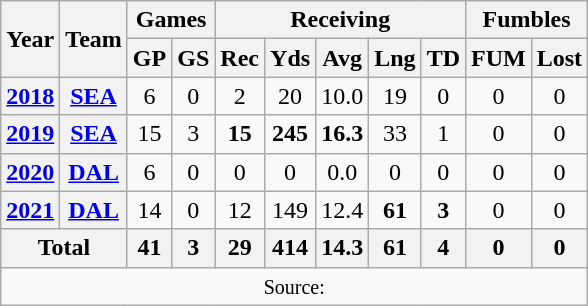<table class="wikitable" style="text-align: center;">
<tr>
<th rowspan="2">Year</th>
<th rowspan="2">Team</th>
<th colspan="2">Games</th>
<th colspan="5">Receiving</th>
<th colspan="2">Fumbles</th>
</tr>
<tr>
<th>GP</th>
<th>GS</th>
<th>Rec</th>
<th>Yds</th>
<th>Avg</th>
<th>Lng</th>
<th>TD</th>
<th>FUM</th>
<th>Lost</th>
</tr>
<tr>
<th><a href='#'>2018</a></th>
<th><a href='#'>SEA</a></th>
<td>6</td>
<td>0</td>
<td>2</td>
<td>20</td>
<td>10.0</td>
<td>19</td>
<td>0</td>
<td>0</td>
<td>0</td>
</tr>
<tr>
<th><a href='#'>2019</a></th>
<th><a href='#'>SEA</a></th>
<td>15</td>
<td>3</td>
<td><strong>15</strong></td>
<td><strong>245</strong></td>
<td><strong>16.3</strong></td>
<td>33</td>
<td>1</td>
<td>0</td>
<td>0</td>
</tr>
<tr>
<th><a href='#'>2020</a></th>
<th><a href='#'>DAL</a></th>
<td>6</td>
<td>0</td>
<td>0</td>
<td>0</td>
<td>0.0</td>
<td>0</td>
<td>0</td>
<td>0</td>
<td>0</td>
</tr>
<tr>
<th><a href='#'>2021</a></th>
<th><a href='#'>DAL</a></th>
<td>14</td>
<td>0</td>
<td>12</td>
<td>149</td>
<td>12.4</td>
<td><strong>61</strong></td>
<td><strong>3</strong></td>
<td>0</td>
<td>0</td>
</tr>
<tr>
<th colspan="2">Total</th>
<th>41</th>
<th>3</th>
<th>29</th>
<th>414</th>
<th>14.3</th>
<th>61</th>
<th>4</th>
<th>0</th>
<th>0</th>
</tr>
<tr>
<td colspan="11"><small>Source: </small></td>
</tr>
</table>
